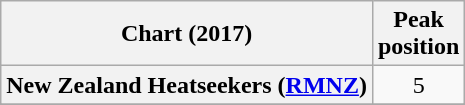<table class="wikitable sortable plainrowheaders" style="text-align:center">
<tr>
<th scope="col">Chart (2017)</th>
<th scope="col">Peak<br>position</th>
</tr>
<tr>
<th scope="row">New Zealand Heatseekers (<a href='#'>RMNZ</a>)</th>
<td>5</td>
</tr>
<tr>
</tr>
<tr>
</tr>
</table>
